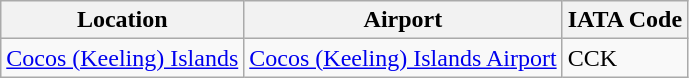<table class="wikitable">
<tr>
<th>Location</th>
<th>Airport</th>
<th>IATA Code</th>
</tr>
<tr>
<td><a href='#'>Cocos (Keeling) Islands</a></td>
<td><a href='#'>Cocos (Keeling) Islands Airport</a></td>
<td>CCK</td>
</tr>
</table>
